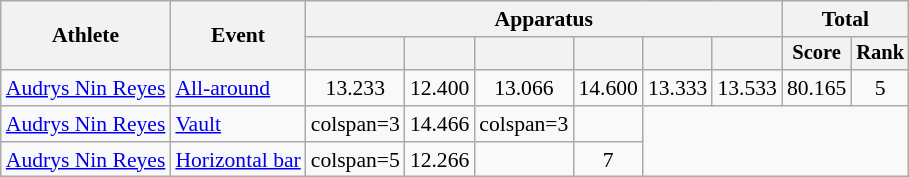<table class=wikitable style=font-size:90%;text-align:center>
<tr>
<th rowspan=2>Athlete</th>
<th rowspan=2>Event</th>
<th colspan=6>Apparatus</th>
<th colspan=2>Total</th>
</tr>
<tr style=font-size:95%>
<th></th>
<th></th>
<th></th>
<th></th>
<th></th>
<th></th>
<th>Score</th>
<th>Rank</th>
</tr>
<tr>
<td align=left><a href='#'>Audrys Nin Reyes</a></td>
<td align=left><a href='#'>All-around</a></td>
<td>13.233</td>
<td>12.400</td>
<td>13.066</td>
<td>14.600</td>
<td>13.333</td>
<td>13.533</td>
<td>80.165</td>
<td>5</td>
</tr>
<tr>
<td align=left><a href='#'>Audrys Nin Reyes</a></td>
<td align=left><a href='#'>Vault</a></td>
<td>colspan=3 </td>
<td>14.466</td>
<td>colspan=3 </td>
<td></td>
</tr>
<tr>
<td align=left><a href='#'>Audrys Nin Reyes</a></td>
<td align=left><a href='#'>Horizontal bar</a></td>
<td>colspan=5 </td>
<td>12.266</td>
<td></td>
<td>7</td>
</tr>
</table>
